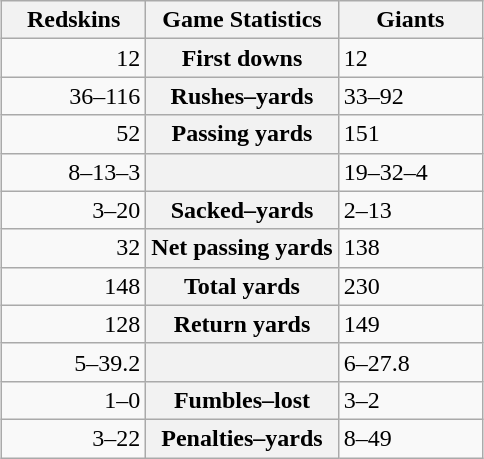<table class="wikitable" style="margin: 1em auto 1em auto">
<tr>
<th style="width:30%;">Redskins</th>
<th style="width:40%;">Game Statistics</th>
<th style="width:30%;">Giants</th>
</tr>
<tr>
<td style="text-align:right;">12</td>
<th>First downs</th>
<td>12</td>
</tr>
<tr>
<td style="text-align:right;">36–116</td>
<th>Rushes–yards</th>
<td>33–92</td>
</tr>
<tr>
<td style="text-align:right;">52</td>
<th>Passing yards</th>
<td>151</td>
</tr>
<tr>
<td style="text-align:right;">8–13–3</td>
<th></th>
<td>19–32–4</td>
</tr>
<tr>
<td style="text-align:right;">3–20</td>
<th>Sacked–yards</th>
<td>2–13</td>
</tr>
<tr>
<td style="text-align:right;">32</td>
<th>Net passing yards</th>
<td>138</td>
</tr>
<tr>
<td style="text-align:right;">148</td>
<th>Total yards</th>
<td>230</td>
</tr>
<tr>
<td style="text-align:right;">128</td>
<th>Return yards</th>
<td>149</td>
</tr>
<tr>
<td style="text-align:right;">5–39.2</td>
<th></th>
<td>6–27.8</td>
</tr>
<tr>
<td style="text-align:right;">1–0</td>
<th>Fumbles–lost</th>
<td>3–2</td>
</tr>
<tr>
<td style="text-align:right;">3–22</td>
<th>Penalties–yards</th>
<td>8–49</td>
</tr>
</table>
